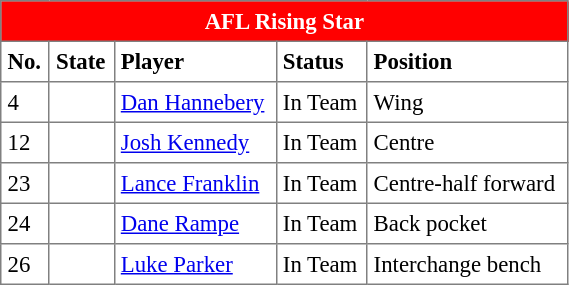<table border="1" cellpadding="4" cellspacing="0"  style="text-align:left; font-size:95%; border-collapse:collapse; width:30%;">
<tr style="background:red; color: white; text-align:center;">
<th colspan="5" style="background:red; color: white; text-align:center;"><span>AFL Rising Star</span></th>
</tr>
<tr>
<th>No.</th>
<th>State</th>
<th>Player</th>
<th>Status</th>
<th>Position</th>
</tr>
<tr>
<td>4</td>
<td></td>
<td><a href='#'>Dan Hannebery</a></td>
<td>In Team</td>
<td>Wing</td>
</tr>
<tr>
<td>12</td>
<td></td>
<td><a href='#'>Josh Kennedy</a></td>
<td>In Team</td>
<td>Centre</td>
</tr>
<tr>
<td>23</td>
<td></td>
<td><a href='#'>Lance Franklin</a></td>
<td>In Team</td>
<td>Centre-half forward</td>
</tr>
<tr>
<td>24</td>
<td></td>
<td><a href='#'>Dane Rampe</a></td>
<td>In Team</td>
<td>Back pocket</td>
</tr>
<tr>
<td>26</td>
<td></td>
<td><a href='#'>Luke Parker</a></td>
<td>In Team</td>
<td>Interchange bench</td>
</tr>
</table>
